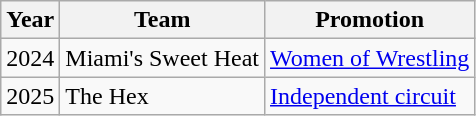<table class="wikitable">
<tr>
<th>Year</th>
<th>Team</th>
<th>Promotion</th>
</tr>
<tr>
<td>2024</td>
<td rowspan="2">Miami's Sweet Heat<br></td>
<td rowspan="2"><a href='#'>Women of Wrestling</a></td>
</tr>
<tr>
<td rowspan="2">2025</td>
</tr>
<tr>
<td>The Hex<br></td>
<td><a href='#'>Independent circuit</a></td>
</tr>
</table>
